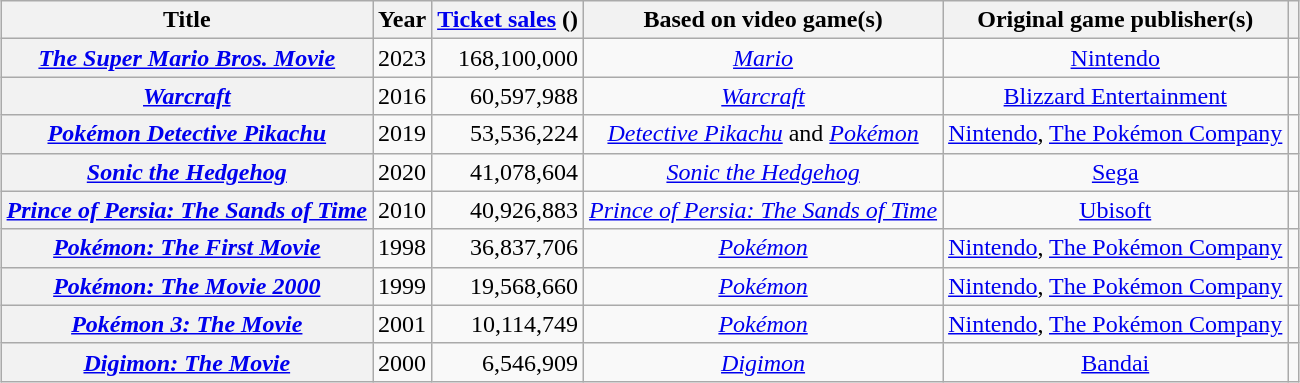<table class="wikitable sortable plainrowheaders" style="margin:auto; margin:auto; text-align:center">
<tr>
<th>Title</th>
<th>Year</th>
<th><a href='#'>Ticket sales</a> ()</th>
<th>Based on video game(s)</th>
<th>Original game publisher(s)</th>
<th class="unsortable"></th>
</tr>
<tr>
<th scope="row"><em><a href='#'>The Super Mario Bros. Movie</a></em></th>
<td style="text-align:center">2023</td>
<td style="text-align:right">168,100,000</td>
<td><em><a href='#'>Mario</a></em></td>
<td><a href='#'>Nintendo</a></td>
<td></td>
</tr>
<tr>
<th scope="row"><em><a href='#'>Warcraft</a></em></th>
<td style="text-align:center">2016</td>
<td style="text-align:right">60,597,988</td>
<td><em><a href='#'>Warcraft</a></em></td>
<td><a href='#'>Blizzard Entertainment</a></td>
<td></td>
</tr>
<tr>
<th scope="row"><em><a href='#'>Pokémon Detective Pikachu</a></em></th>
<td style="text-align:center">2019</td>
<td style="text-align:right">53,536,224</td>
<td><em><a href='#'>Detective Pikachu</a></em> and <em><a href='#'>Pokémon</a></em></td>
<td><a href='#'>Nintendo</a>, <a href='#'>The Pokémon Company</a></td>
<td></td>
</tr>
<tr>
<th scope="row"><em><a href='#'>Sonic the Hedgehog</a></em></th>
<td style="text-align:center">2020</td>
<td style="text-align:right">41,078,604</td>
<td><em><a href='#'>Sonic the Hedgehog</a></em></td>
<td><a href='#'>Sega</a></td>
<td></td>
</tr>
<tr>
<th scope="row"><em><a href='#'>Prince of Persia: The Sands of Time</a></em></th>
<td style="text-align:center">2010</td>
<td style="text-align:right">40,926,883</td>
<td><em><a href='#'>Prince of Persia: The Sands of Time</a></em></td>
<td><a href='#'>Ubisoft</a></td>
<td></td>
</tr>
<tr>
<th scope="row"><em><a href='#'>Pokémon: The First Movie</a></em></th>
<td style="text-align:center">1998</td>
<td style="text-align:right">36,837,706</td>
<td><em><a href='#'>Pokémon</a></em></td>
<td><a href='#'>Nintendo</a>, <a href='#'>The Pokémon Company</a></td>
<td></td>
</tr>
<tr>
<th scope="row"><em><a href='#'>Pokémon: The Movie 2000</a></em></th>
<td style="text-align:center">1999</td>
<td style="text-align:right">19,568,660</td>
<td><em><a href='#'>Pokémon</a></em></td>
<td><a href='#'>Nintendo</a>, <a href='#'>The Pokémon Company</a></td>
<td></td>
</tr>
<tr>
<th scope="row"><em><a href='#'>Pokémon 3: The Movie</a></em></th>
<td style="text-align:center">2001</td>
<td style="text-align:right">10,114,749</td>
<td><em><a href='#'>Pokémon</a></em></td>
<td><a href='#'>Nintendo</a>, <a href='#'>The Pokémon Company</a></td>
<td></td>
</tr>
<tr>
<th scope="row"><em><a href='#'>Digimon: The Movie</a></em></th>
<td style="text-align:center">2000</td>
<td style="text-align:right">6,546,909</td>
<td><em><a href='#'>Digimon</a></em></td>
<td><a href='#'>Bandai</a></td>
<td style="text-align:center"></td>
</tr>
</table>
